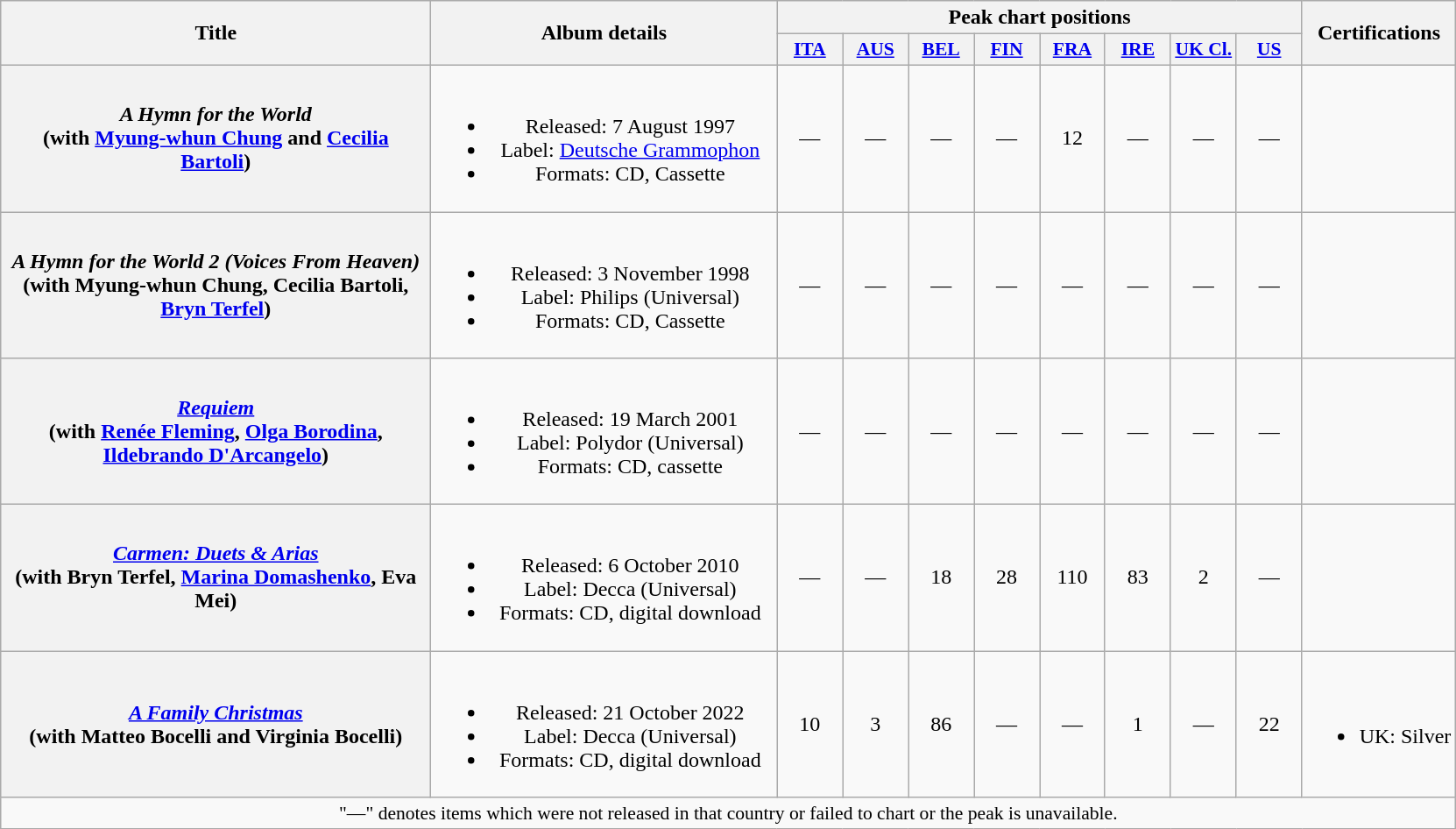<table class="wikitable plainrowheaders" style="text-align:center;">
<tr>
<th scope="col" rowspan="2" style="width:20em;">Title</th>
<th scope="col" rowspan="2" style="width:16em;">Album details</th>
<th scope="col" colspan="8">Peak chart positions</th>
<th scope="col" rowspan="2">Certifications</th>
</tr>
<tr>
<th scope="col" style="width:3em;font-size:90%;"><a href='#'>ITA</a><br></th>
<th scope="col" style="width:3em;font-size:90%;"><a href='#'>AUS</a><br></th>
<th scope="col" style="width:3em;font-size:90%;"><a href='#'>BEL</a><br></th>
<th scope="col" style="width:3em;font-size:90%;"><a href='#'>FIN</a><br></th>
<th scope="col" style="width:3em;font-size:90%;"><a href='#'>FRA</a><br></th>
<th scope="col" style="width:3em;font-size:90%;"><a href='#'>IRE</a><br></th>
<th scope="col" style="width:3em;font-size:90%;"><a href='#'>UK Cl.</a><br></th>
<th scope="col" style="width:3em;font-size:90%;"><a href='#'>US</a><br></th>
</tr>
<tr>
<th scope="row"><em>A Hymn for the World</em><br><span>(with <a href='#'>Myung-whun Chung</a> and <a href='#'>Cecilia Bartoli</a>)</span></th>
<td><br><ul><li>Released: 7 August 1997</li><li>Label: <a href='#'>Deutsche Grammophon</a></li><li>Formats: CD, Cassette</li></ul></td>
<td>—</td>
<td>—</td>
<td>—</td>
<td>—</td>
<td>12</td>
<td>—</td>
<td>—</td>
<td>—</td>
<td></td>
</tr>
<tr>
<th scope="row"><em>A Hymn for the World 2 (Voices From Heaven)</em><br><span>(with Myung-whun Chung, Cecilia Bartoli, <a href='#'>Bryn Terfel</a>)</span></th>
<td><br><ul><li>Released: 3 November 1998</li><li>Label: Philips (Universal)</li><li>Formats: CD, Cassette</li></ul></td>
<td>—</td>
<td>—</td>
<td>—</td>
<td>—</td>
<td>—</td>
<td>—</td>
<td>—</td>
<td>—</td>
<td></td>
</tr>
<tr>
<th scope="row"><em><a href='#'>Requiem</a></em><br><span>(with <a href='#'>Renée Fleming</a>, <a href='#'>Olga Borodina</a>, <a href='#'>Ildebrando D'Arcangelo</a>)</span></th>
<td><br><ul><li>Released: 19 March 2001</li><li>Label: Polydor (Universal)</li><li>Formats: CD, cassette</li></ul></td>
<td>—</td>
<td>—</td>
<td>—</td>
<td>—</td>
<td>—</td>
<td>—</td>
<td>—</td>
<td>—</td>
<td></td>
</tr>
<tr>
<th scope="row"><em><a href='#'>Carmen: Duets & Arias</a></em><br><span>(with Bryn Terfel, <a href='#'>Marina Domashenko</a>, Eva Mei)</span></th>
<td><br><ul><li>Released: 6 October 2010</li><li>Label: Decca (Universal)</li><li>Formats: CD, digital download</li></ul></td>
<td>—</td>
<td>—</td>
<td>18</td>
<td>28</td>
<td>110</td>
<td>83</td>
<td>2</td>
<td>—</td>
<td></td>
</tr>
<tr>
<th scope="row"><em><a href='#'>A Family Christmas</a></em><br><span>(with Matteo Bocelli and Virginia Bocelli)</span></th>
<td><br><ul><li>Released: 21 October 2022</li><li>Label: Decca (Universal)</li><li>Formats: CD, digital download</li></ul></td>
<td>10</td>
<td>3</td>
<td>86</td>
<td>—</td>
<td>—</td>
<td>1<br></td>
<td>—</td>
<td>22<br></td>
<td><br><ul><li>UK: Silver</li></ul></td>
</tr>
<tr>
<td colspan="16" style="text-align:center; font-size:90%;">"—" denotes items which were not released in that country or failed to chart or the peak is unavailable.</td>
</tr>
</table>
